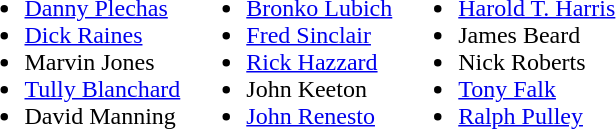<table>
<tr>
<td valign=top><br><ul><li><a href='#'>Danny Plechas</a></li><li><a href='#'>Dick Raines</a></li><li>Marvin Jones</li><li><a href='#'>Tully Blanchard</a></li><li>David Manning</li></ul></td>
<td valign=top><br><ul><li><a href='#'>Bronko Lubich</a></li><li><a href='#'>Fred Sinclair</a></li><li><a href='#'>Rick Hazzard</a></li><li>John Keeton</li><li><a href='#'>John Renesto</a></li></ul></td>
<td valign=top><br><ul><li><a href='#'>Harold T. Harris</a></li><li>James Beard</li><li>Nick Roberts</li><li><a href='#'>Tony Falk</a></li><li><a href='#'>Ralph Pulley</a></li></ul></td>
</tr>
</table>
